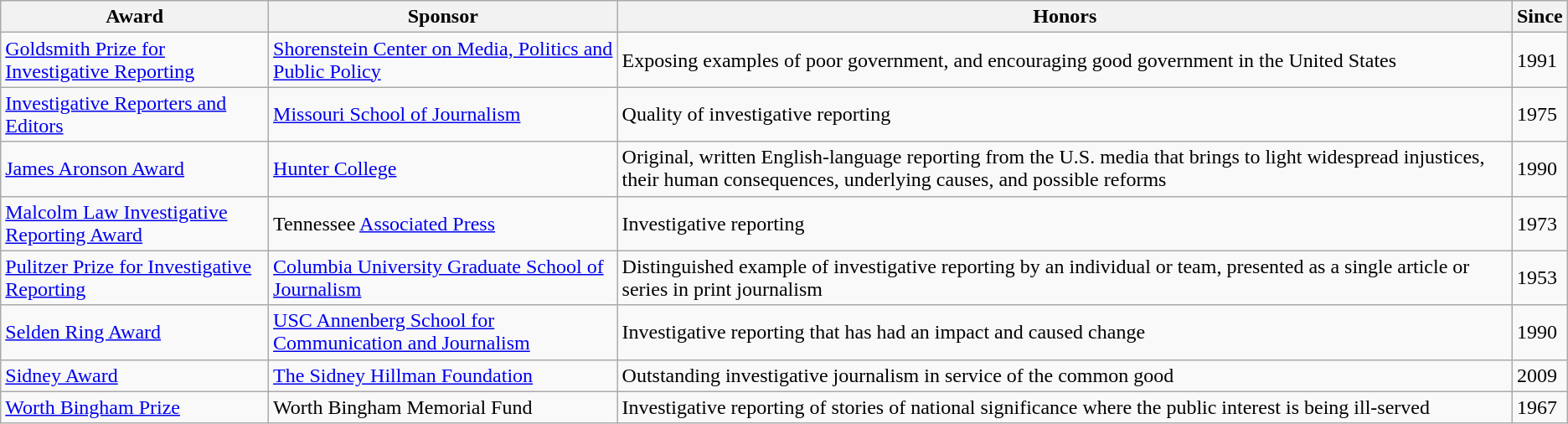<table class="wikitable sortable">
<tr>
<th>Award</th>
<th>Sponsor</th>
<th>Honors</th>
<th>Since</th>
</tr>
<tr>
<td><a href='#'>Goldsmith Prize for Investigative Reporting</a></td>
<td><a href='#'>Shorenstein Center on Media, Politics and Public Policy</a></td>
<td>Exposing examples of poor government, and encouraging good government in the United States</td>
<td>1991</td>
</tr>
<tr>
<td><a href='#'>Investigative Reporters and Editors</a></td>
<td><a href='#'>Missouri School of Journalism</a></td>
<td>Quality of investigative reporting</td>
<td>1975</td>
</tr>
<tr>
<td><a href='#'>James Aronson Award</a></td>
<td><a href='#'>Hunter College</a></td>
<td>Original, written English-language reporting from the U.S. media that brings to light widespread injustices, their human consequences, underlying causes, and possible reforms</td>
<td>1990</td>
</tr>
<tr>
<td><a href='#'>Malcolm Law Investigative Reporting Award</a></td>
<td>Tennessee <a href='#'>Associated Press</a></td>
<td>Investigative reporting</td>
<td>1973</td>
</tr>
<tr>
<td><a href='#'>Pulitzer Prize for Investigative Reporting</a></td>
<td><a href='#'>Columbia University Graduate School of Journalism</a></td>
<td>Distinguished example of investigative reporting by an individual or team, presented as a single article or series in print journalism</td>
<td>1953</td>
</tr>
<tr>
<td><a href='#'>Selden Ring Award</a></td>
<td><a href='#'>USC Annenberg School for Communication and Journalism</a></td>
<td>Investigative reporting that has had an impact and caused change</td>
<td>1990</td>
</tr>
<tr>
<td><a href='#'>Sidney Award</a></td>
<td><a href='#'>The Sidney Hillman Foundation</a></td>
<td>Outstanding investigative journalism in service of the common good</td>
<td>2009</td>
</tr>
<tr>
<td><a href='#'>Worth Bingham Prize</a></td>
<td>Worth Bingham Memorial Fund</td>
<td>Investigative reporting of stories of national significance where the public interest is being ill-served</td>
<td>1967</td>
</tr>
</table>
